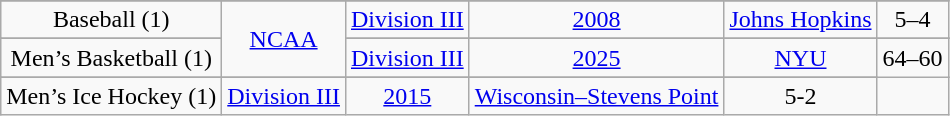<table class="wikitable">
<tr>
</tr>
<tr align="center">
<td rowspan="1">Baseball (1)</td>
<td rowspan="3"><a href='#'>NCAA</a></td>
<td rowspan="1"><a href='#'>Division III</a></td>
<td><a href='#'>2008</a></td>
<td><a href='#'>Johns Hopkins</a></td>
<td>5–4</td>
</tr>
<tr>
</tr>
<tr align="center">
<td rowspan="1">Men’s Basketball (1)</td>
<td rowspan="1"><a href='#'>Division III</a></td>
<td><a href='#'>2025</a></td>
<td><a href='#'>NYU</a></td>
<td>64–60</td>
</tr>
<tr>
</tr>
<tr align="center">
<td rowspan="1">Men’s Ice Hockey (1)</td>
<td rowspan="1"><a href='#'>Division III</a></td>
<td><a href='#'>2015</a></td>
<td><a href='#'>Wisconsin–Stevens Point</a></td>
<td>5-2</td>
</tr>
</table>
